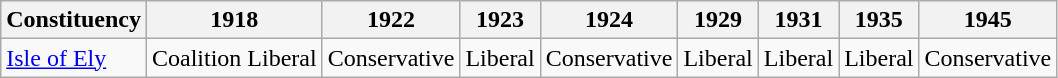<table class="wikitable">
<tr>
<th>Constituency</th>
<th>1918</th>
<th>1922</th>
<th>1923</th>
<th>1924</th>
<th>1929</th>
<th>1931</th>
<th>1935</th>
<th>1945</th>
</tr>
<tr>
<td><a href='#'>Isle of Ely</a></td>
<td bgcolor=>Coalition Liberal</td>
<td bgcolor=>Conservative</td>
<td bgcolor=>Liberal</td>
<td bgcolor=>Conservative</td>
<td bgcolor=>Liberal</td>
<td bgcolor=>Liberal</td>
<td bgcolor=>Liberal</td>
<td bgcolor=>Conservative</td>
</tr>
</table>
